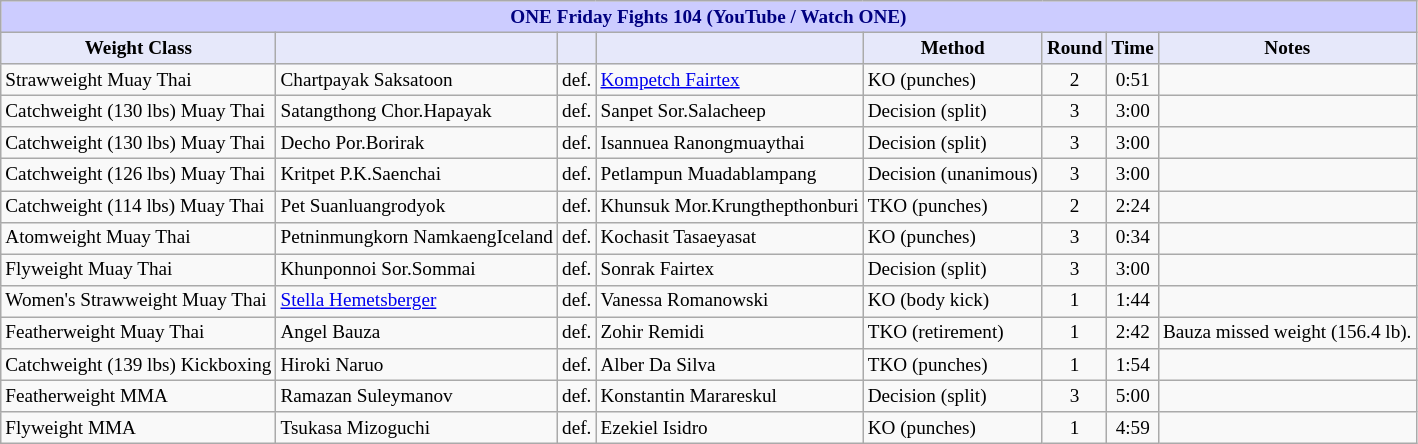<table class="wikitable" style="font-size: 80%;">
<tr>
<th colspan="8" style="background-color: #ccf; color: #000080; text-align: center;"><strong>ONE Friday Fights 104 (YouTube / Watch ONE)</strong></th>
</tr>
<tr>
<th colspan="1" style="background-color: #E6E8FA; color: #000000; text-align: center;">Weight Class</th>
<th colspan="1" style="background-color: #E6E8FA; color: #000000; text-align: center;"></th>
<th colspan="1" style="background-color: #E6E8FA; color: #000000; text-align: center;"></th>
<th colspan="1" style="background-color: #E6E8FA; color: #000000; text-align: center;"></th>
<th colspan="1" style="background-color: #E6E8FA; color: #000000; text-align: center;">Method</th>
<th colspan="1" style="background-color: #E6E8FA; color: #000000; text-align: center;">Round</th>
<th colspan="1" style="background-color: #E6E8FA; color: #000000; text-align: center;">Time</th>
<th colspan="1" style="background-color: #E6E8FA; color: #000000; text-align: center;">Notes</th>
</tr>
<tr>
<td>Strawweight Muay Thai</td>
<td> Chartpayak Saksatoon</td>
<td>def.</td>
<td> <a href='#'>Kompetch Fairtex</a></td>
<td>KO (punches)</td>
<td align=center>2</td>
<td align=center>0:51</td>
<td></td>
</tr>
<tr>
<td>Catchweight (130 lbs) Muay Thai</td>
<td> Satangthong Chor.Hapayak</td>
<td>def.</td>
<td> Sanpet Sor.Salacheep</td>
<td>Decision (split)</td>
<td align=center>3</td>
<td align=center>3:00</td>
<td></td>
</tr>
<tr>
<td>Catchweight (130 lbs) Muay Thai</td>
<td> Decho Por.Borirak</td>
<td>def.</td>
<td> Isannuea Ranongmuaythai</td>
<td>Decision (split)</td>
<td align=center>3</td>
<td align=center>3:00</td>
<td></td>
</tr>
<tr>
<td>Catchweight (126 lbs) Muay Thai</td>
<td> Kritpet P.K.Saenchai</td>
<td>def.</td>
<td> Petlampun Muadablampang</td>
<td>Decision (unanimous)</td>
<td align=center>3</td>
<td align=center>3:00</td>
<td></td>
</tr>
<tr>
<td>Catchweight (114 lbs) Muay Thai</td>
<td> Pet Suanluangrodyok</td>
<td>def.</td>
<td> Khunsuk Mor.Krungthepthonburi</td>
<td>TKO (punches)</td>
<td align=center>2</td>
<td align=center>2:24</td>
<td></td>
</tr>
<tr>
<td>Atomweight Muay Thai</td>
<td> Petninmungkorn NamkaengIceland</td>
<td>def.</td>
<td> Kochasit Tasaeyasat</td>
<td>KO (punches)</td>
<td align=center>3</td>
<td align=center>0:34</td>
<td></td>
</tr>
<tr>
<td>Flyweight Muay Thai</td>
<td> Khunponnoi Sor.Sommai</td>
<td>def.</td>
<td> Sonrak Fairtex</td>
<td>Decision (split)</td>
<td align=center>3</td>
<td align=center>3:00</td>
<td></td>
</tr>
<tr>
<td>Women's Strawweight Muay Thai</td>
<td> <a href='#'>Stella Hemetsberger</a></td>
<td>def.</td>
<td> Vanessa Romanowski</td>
<td>KO (body kick)</td>
<td align=center>1</td>
<td align=center>1:44</td>
<td></td>
</tr>
<tr>
<td>Featherweight Muay Thai</td>
<td> Angel Bauza</td>
<td>def.</td>
<td> Zohir Remidi</td>
<td>TKO (retirement)</td>
<td align=center>1</td>
<td align=center>2:42</td>
<td>Bauza missed weight (156.4 lb).</td>
</tr>
<tr>
<td>Catchweight (139 lbs) Kickboxing</td>
<td> Hiroki Naruo</td>
<td>def.</td>
<td> Alber Da Silva</td>
<td>TKO (punches)</td>
<td align=center>1</td>
<td align=center>1:54</td>
<td></td>
</tr>
<tr>
<td>Featherweight MMA</td>
<td> Ramazan Suleymanov</td>
<td>def.</td>
<td> Konstantin Marareskul</td>
<td>Decision (split)</td>
<td align=center>3</td>
<td align=center>5:00</td>
<td></td>
</tr>
<tr>
<td>Flyweight MMA</td>
<td> Tsukasa Mizoguchi</td>
<td>def.</td>
<td> Ezekiel Isidro</td>
<td>KO (punches)</td>
<td align=center>1</td>
<td align=center>4:59</td>
<td></td>
</tr>
</table>
